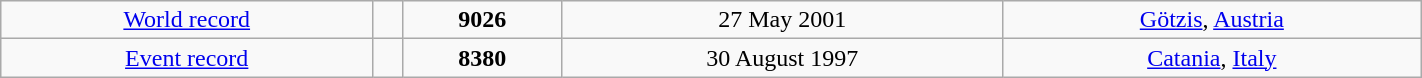<table class="wikitable" style=" text-align:center;" width="75%">
<tr>
<td><a href='#'>World record</a></td>
<td></td>
<td><strong>9026</strong></td>
<td>27 May 2001</td>
<td> <a href='#'>Götzis</a>, <a href='#'>Austria</a></td>
</tr>
<tr>
<td><a href='#'>Event record</a></td>
<td></td>
<td><strong>8380</strong></td>
<td>30 August 1997</td>
<td> <a href='#'>Catania</a>, <a href='#'>Italy</a></td>
</tr>
</table>
